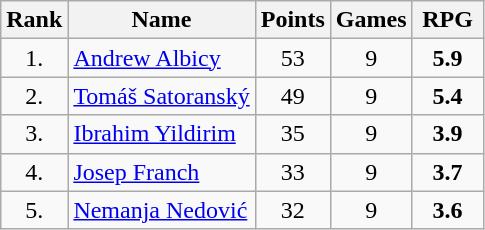<table class="wikitable" style="text-align: center;">
<tr>
<th>Rank</th>
<th>Name</th>
<th>Points</th>
<th>Games</th>
<th width=40>RPG</th>
</tr>
<tr>
<td>1.</td>
<td align="left"> <a href='#'>Andrew Albicy</a></td>
<td>53</td>
<td>9</td>
<td><strong>5.9</strong></td>
</tr>
<tr>
<td>2.</td>
<td align="left"> <a href='#'>Tomáš Satoranský</a></td>
<td>49</td>
<td>9</td>
<td><strong>5.4</strong></td>
</tr>
<tr>
<td>3.</td>
<td align="left"> <a href='#'>Ibrahim Yildirim</a></td>
<td>35</td>
<td>9</td>
<td><strong>3.9</strong></td>
</tr>
<tr>
<td>4.</td>
<td align="left"> <a href='#'>Josep Franch</a></td>
<td>33</td>
<td>9</td>
<td><strong>3.7</strong></td>
</tr>
<tr>
<td>5.</td>
<td align="left"> <a href='#'>Nemanja Nedović</a></td>
<td>32</td>
<td>9</td>
<td><strong>3.6</strong></td>
</tr>
</table>
